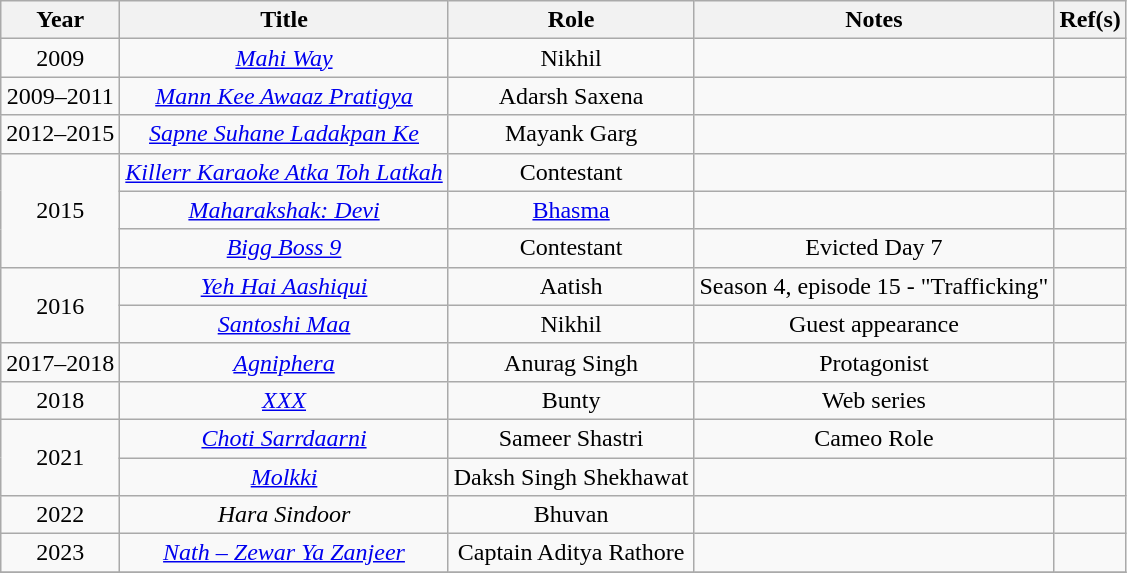<table class="wikitable" style="text-align:center;">
<tr>
<th>Year</th>
<th>Title</th>
<th>Role</th>
<th>Notes</th>
<th>Ref(s)</th>
</tr>
<tr>
<td>2009</td>
<td><em><a href='#'>Mahi Way</a></em></td>
<td>Nikhil</td>
<td></td>
<td></td>
</tr>
<tr>
<td>2009–2011</td>
<td><em><a href='#'>Mann Kee Awaaz Pratigya</a></em></td>
<td>Adarsh Saxena</td>
<td></td>
<td></td>
</tr>
<tr>
<td>2012–2015</td>
<td><em><a href='#'>Sapne Suhane Ladakpan Ke</a></em></td>
<td>Mayank Garg</td>
<td></td>
<td></td>
</tr>
<tr>
<td rowspan="3">2015</td>
<td><em><a href='#'>Killerr Karaoke Atka Toh Latkah</a></em></td>
<td>Contestant</td>
<td></td>
<td></td>
</tr>
<tr>
<td><em><a href='#'>Maharakshak: Devi</a></em></td>
<td><a href='#'>Bhasma</a></td>
<td></td>
<td></td>
</tr>
<tr>
<td><em><a href='#'>Bigg Boss 9</a></em></td>
<td>Contestant</td>
<td>Evicted Day 7</td>
<td></td>
</tr>
<tr>
<td rowspan="2">2016</td>
<td><em><a href='#'>Yeh Hai Aashiqui</a></em></td>
<td>Aatish</td>
<td>Season 4, episode 15 - "Trafficking"</td>
<td></td>
</tr>
<tr>
<td><em><a href='#'>Santoshi Maa</a></em></td>
<td>Nikhil</td>
<td>Guest appearance</td>
<td></td>
</tr>
<tr>
<td>2017–2018</td>
<td><em><a href='#'>Agniphera</a></em></td>
<td>Anurag Singh</td>
<td>Protagonist</td>
<td></td>
</tr>
<tr>
<td>2018</td>
<td><em><a href='#'>XXX</a></em></td>
<td>Bunty</td>
<td>Web series</td>
<td></td>
</tr>
<tr>
<td rowspan="2">2021</td>
<td><em><a href='#'>Choti Sarrdaarni</a></em></td>
<td>Sameer Shastri</td>
<td>Cameo Role</td>
<td></td>
</tr>
<tr>
<td><em><a href='#'>Molkki</a></em></td>
<td>Daksh Singh Shekhawat</td>
<td></td>
<td></td>
</tr>
<tr>
<td>2022</td>
<td><em>Hara Sindoor</em></td>
<td>Bhuvan</td>
<td></td>
<td></td>
</tr>
<tr>
<td>2023</td>
<td><em><a href='#'>Nath – Zewar Ya Zanjeer</a></em></td>
<td>Captain Aditya Rathore</td>
<td></td>
<td></td>
</tr>
<tr>
</tr>
</table>
